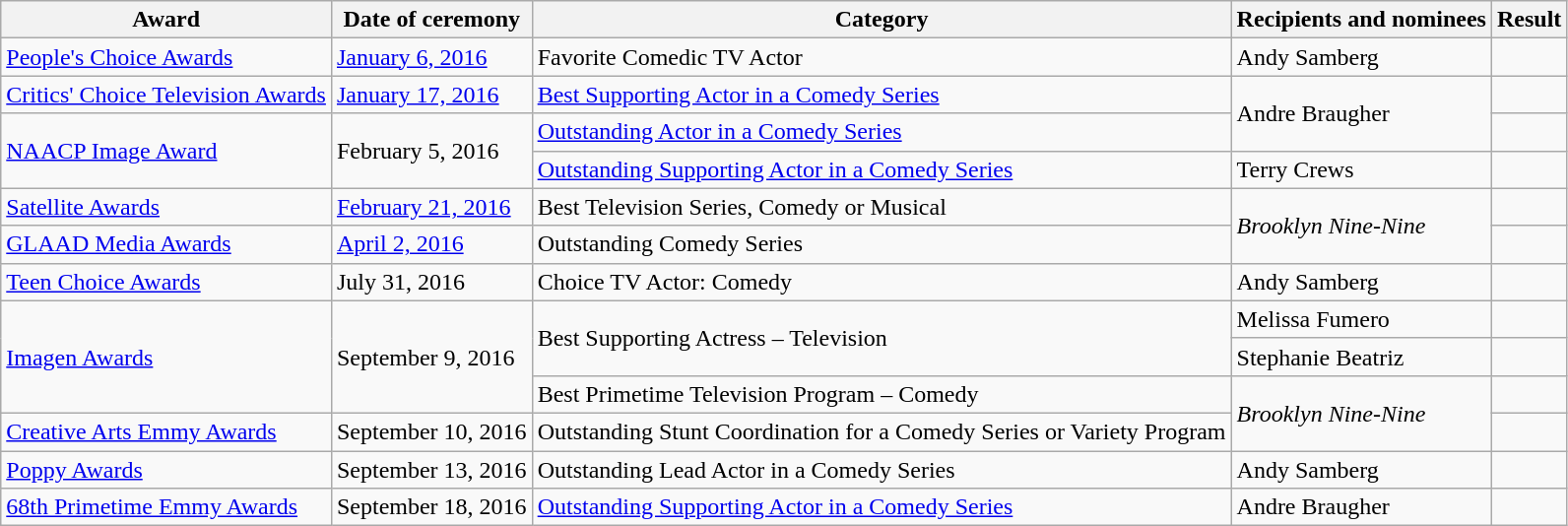<table class="wikitable">
<tr>
<th>Award</th>
<th>Date of ceremony</th>
<th>Category</th>
<th>Recipients and nominees</th>
<th>Result</th>
</tr>
<tr>
<td><a href='#'>People's Choice Awards</a></td>
<td><a href='#'>January 6, 2016</a></td>
<td>Favorite Comedic TV Actor</td>
<td>Andy Samberg</td>
<td></td>
</tr>
<tr>
<td><a href='#'>Critics' Choice Television Awards</a></td>
<td><a href='#'>January 17, 2016</a></td>
<td><a href='#'>Best Supporting Actor in a Comedy Series</a></td>
<td rowspan="2">Andre Braugher</td>
<td></td>
</tr>
<tr>
<td rowspan="2"><a href='#'>NAACP Image Award</a></td>
<td rowspan="2">February 5, 2016</td>
<td><a href='#'>Outstanding Actor in a Comedy Series</a></td>
<td></td>
</tr>
<tr>
<td><a href='#'>Outstanding Supporting Actor in a Comedy Series</a></td>
<td>Terry Crews</td>
<td></td>
</tr>
<tr>
<td><a href='#'>Satellite Awards</a></td>
<td><a href='#'>February 21, 2016</a></td>
<td>Best Television Series, Comedy or Musical</td>
<td rowspan="2"><em>Brooklyn Nine-Nine</em></td>
<td></td>
</tr>
<tr>
<td><a href='#'>GLAAD Media Awards</a></td>
<td><a href='#'>April 2, 2016</a></td>
<td>Outstanding Comedy Series</td>
<td></td>
</tr>
<tr>
<td><a href='#'>Teen Choice Awards</a></td>
<td>July 31, 2016</td>
<td>Choice TV Actor: Comedy</td>
<td>Andy Samberg</td>
<td></td>
</tr>
<tr>
<td rowspan="3"><a href='#'>Imagen Awards</a></td>
<td rowspan="3">September 9, 2016</td>
<td rowspan="2">Best Supporting Actress – Television</td>
<td>Melissa Fumero</td>
<td></td>
</tr>
<tr>
<td>Stephanie Beatriz</td>
<td></td>
</tr>
<tr>
<td>Best Primetime Television Program – Comedy</td>
<td rowspan="2"><em>Brooklyn Nine-Nine</em></td>
<td></td>
</tr>
<tr>
<td><a href='#'>Creative Arts Emmy Awards</a></td>
<td>September 10, 2016</td>
<td>Outstanding Stunt Coordination for a Comedy Series or Variety Program</td>
<td></td>
</tr>
<tr>
<td><a href='#'>Poppy Awards</a></td>
<td>September 13, 2016</td>
<td>Outstanding Lead Actor in a Comedy Series</td>
<td>Andy Samberg</td>
<td></td>
</tr>
<tr>
<td><a href='#'>68th Primetime Emmy Awards</a></td>
<td>September 18, 2016</td>
<td><a href='#'>Outstanding Supporting Actor in a Comedy Series</a></td>
<td>Andre Braugher</td>
<td></td>
</tr>
</table>
